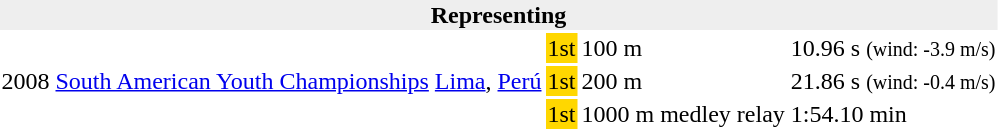<table>
<tr>
<th bgcolor="#eeeeee" colspan="6">Representing </th>
</tr>
<tr>
<td rowspan=3>2008</td>
<td rowspan=3><a href='#'>South American Youth Championships</a></td>
<td rowspan=3><a href='#'>Lima</a>, <a href='#'>Perú</a></td>
<td bgcolor=gold>1st</td>
<td>100 m</td>
<td>10.96 s <small>(wind: -3.9 m/s)</small></td>
</tr>
<tr>
<td bgcolor=gold>1st</td>
<td>200 m</td>
<td>21.86 s <small>(wind: -0.4 m/s)</small></td>
</tr>
<tr>
<td bgcolor=gold>1st</td>
<td>1000 m medley relay</td>
<td>1:54.10 min</td>
</tr>
</table>
